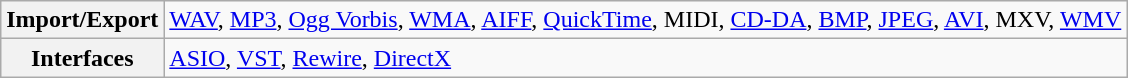<table class="wikitable">
<tr>
<th><strong>Import/Export</strong></th>
<td><a href='#'>WAV</a>, <a href='#'>MP3</a>, <a href='#'>Ogg Vorbis</a>, <a href='#'>WMA</a>, <a href='#'>AIFF</a>, <a href='#'>QuickTime</a>, MIDI, <a href='#'>CD-DA</a>, <a href='#'>BMP</a>, <a href='#'>JPEG</a>, <a href='#'>AVI</a>, MXV, <a href='#'>WMV</a></td>
</tr>
<tr>
<th><strong>Interfaces</strong></th>
<td><a href='#'>ASIO</a>, <a href='#'>VST</a>, <a href='#'>Rewire</a>, <a href='#'>DirectX</a></td>
</tr>
</table>
